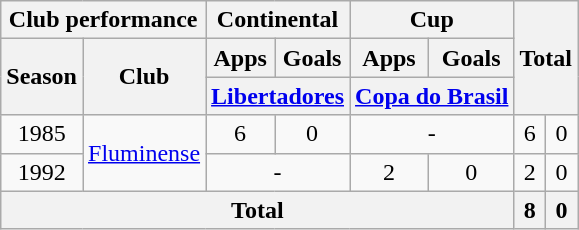<table class="wikitable" style="text-align:center;">
<tr>
<th colspan=2>Club performance</th>
<th colspan=2>Continental</th>
<th colspan=2>Cup</th>
<th colspan=2 rowspan=3>Total</th>
</tr>
<tr>
<th rowspan=2>Season</th>
<th rowspan=2>Club</th>
<th>Apps</th>
<th>Goals</th>
<th>Apps</th>
<th>Goals</th>
</tr>
<tr>
<th colspan=2><a href='#'>Libertadores</a></th>
<th colspan=2><a href='#'>Copa do Brasil</a></th>
</tr>
<tr>
<td>1985</td>
<td rowspan="2"><a href='#'>Fluminense</a></td>
<td>6</td>
<td>0</td>
<td colspan="2">-</td>
<td>6</td>
<td>0</td>
</tr>
<tr>
<td>1992</td>
<td colspan="2">-</td>
<td>2</td>
<td>0</td>
<td>2</td>
<td>0</td>
</tr>
<tr>
<th colspan=6>Total</th>
<th>8</th>
<th>0</th>
</tr>
</table>
